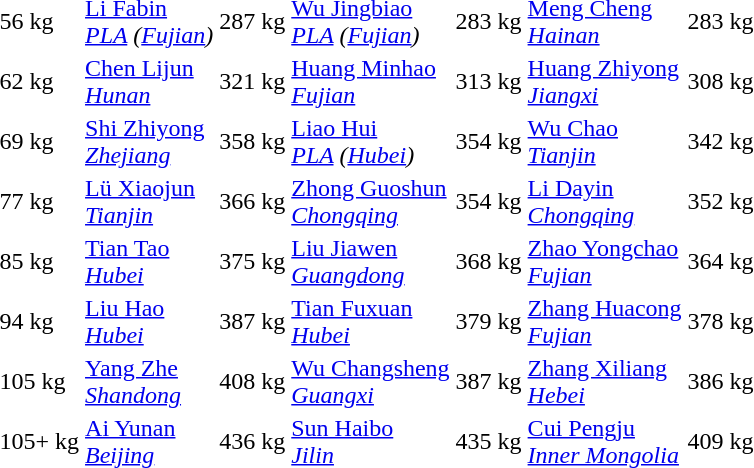<table>
<tr>
<td>56 kg</td>
<td><a href='#'>Li Fabin</a><br><em><a href='#'>PLA</a> (<a href='#'>Fujian</a>)</em></td>
<td>287 kg</td>
<td><a href='#'>Wu Jingbiao</a><br><em><a href='#'>PLA</a> (<a href='#'>Fujian</a>)</em></td>
<td>283 kg</td>
<td><a href='#'>Meng Cheng</a><br><em><a href='#'>Hainan</a></em></td>
<td>283 kg</td>
</tr>
<tr>
<td>62 kg</td>
<td><a href='#'>Chen Lijun</a><br><em><a href='#'>Hunan</a></em></td>
<td>321 kg</td>
<td><a href='#'>Huang Minhao</a><br><em><a href='#'>Fujian</a></em></td>
<td>313 kg</td>
<td><a href='#'>Huang Zhiyong</a><br><em><a href='#'>Jiangxi</a></em></td>
<td>308 kg</td>
</tr>
<tr>
<td>69 kg</td>
<td><a href='#'>Shi Zhiyong</a><br><em><a href='#'>Zhejiang</a></em></td>
<td>358 kg</td>
<td><a href='#'>Liao Hui</a><br><em><a href='#'>PLA</a> (<a href='#'>Hubei</a>)</em></td>
<td>354 kg</td>
<td><a href='#'>Wu Chao</a><br><em><a href='#'>Tianjin</a></em></td>
<td>342 kg</td>
</tr>
<tr>
<td>77 kg</td>
<td><a href='#'>Lü Xiaojun</a><br><em><a href='#'>Tianjin</a></em></td>
<td>366 kg</td>
<td><a href='#'>Zhong Guoshun</a><br><em><a href='#'>Chongqing</a></em></td>
<td>354 kg</td>
<td><a href='#'>Li Dayin</a><br><em><a href='#'>Chongqing</a></em></td>
<td>352 kg</td>
</tr>
<tr>
<td>85 kg</td>
<td><a href='#'>Tian Tao</a><br><em><a href='#'>Hubei</a></em></td>
<td>375 kg</td>
<td><a href='#'>Liu Jiawen</a><br><em><a href='#'>Guangdong</a></em></td>
<td>368 kg</td>
<td><a href='#'>Zhao Yongchao</a><br><em><a href='#'>Fujian</a></em></td>
<td>364 kg</td>
</tr>
<tr>
<td>94 kg</td>
<td><a href='#'>Liu Hao</a><br><em><a href='#'>Hubei</a></em></td>
<td>387 kg</td>
<td><a href='#'>Tian Fuxuan</a><br><em><a href='#'>Hubei</a></em></td>
<td>379 kg</td>
<td><a href='#'>Zhang Huacong</a><br><em><a href='#'>Fujian</a></em></td>
<td>378 kg</td>
</tr>
<tr>
<td>105 kg</td>
<td><a href='#'>Yang Zhe</a><br><em><a href='#'>Shandong</a></em></td>
<td>408 kg</td>
<td><a href='#'>Wu Changsheng</a><br><em><a href='#'>Guangxi</a></em></td>
<td>387 kg</td>
<td><a href='#'>Zhang Xiliang</a><br><em><a href='#'>Hebei</a></em></td>
<td>386 kg</td>
</tr>
<tr>
<td>105+ kg</td>
<td><a href='#'>Ai Yunan</a><br><em><a href='#'>Beijing</a></em></td>
<td>436 kg</td>
<td><a href='#'>Sun Haibo</a><br><em><a href='#'>Jilin</a></em></td>
<td>435 kg</td>
<td><a href='#'>Cui Pengju</a><br><em><a href='#'>Inner Mongolia</a></em></td>
<td>409 kg</td>
</tr>
</table>
